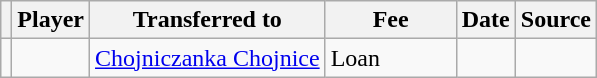<table class="wikitable plainrowheaders sortable">
<tr>
<th></th>
<th scope="col">Player</th>
<th>Transferred to</th>
<th style="width: 80px;">Fee</th>
<th scope="col">Date</th>
<th scope="col">Source</th>
</tr>
<tr>
<td align="center"></td>
<td> </td>
<td> <a href='#'>Chojniczanka Chojnice</a></td>
<td>Loan</td>
<td></td>
<td></td>
</tr>
</table>
